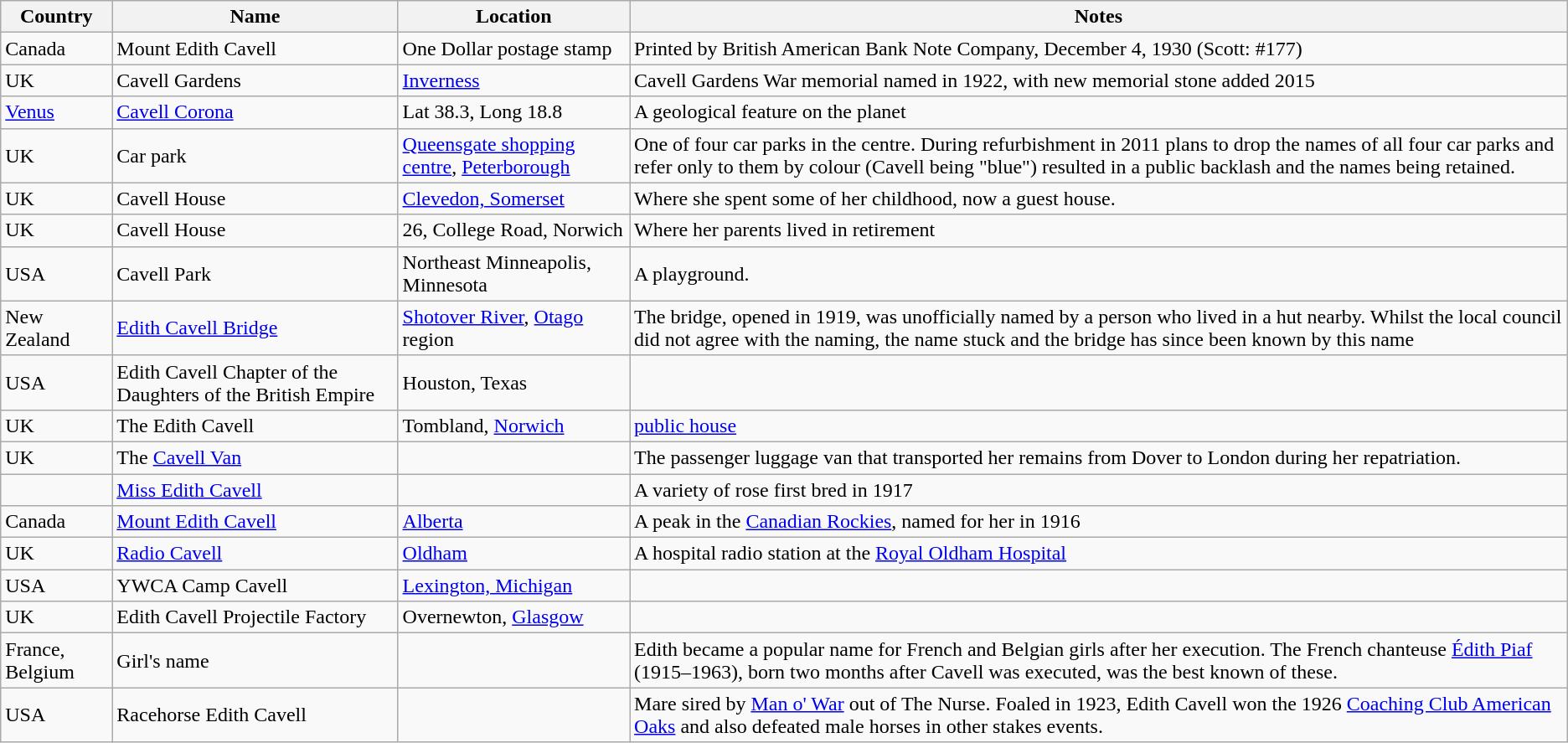<table class="wikitable sortable">
<tr>
<th>Country</th>
<th>Name</th>
<th>Location</th>
<th>Notes</th>
</tr>
<tr>
<td>Canada</td>
<td>Mount Edith Cavell</td>
<td>One Dollar postage stamp</td>
<td>Printed by British American Bank Note Company, December 4, 1930 (Scott: #177)</td>
</tr>
<tr>
<td>UK</td>
<td>Cavell Gardens</td>
<td><a href='#'>Inverness</a></td>
<td>Cavell Gardens War memorial  named  in 1922, with new memorial stone added 2015</td>
</tr>
<tr>
<td><a href='#'>Venus</a></td>
<td><a href='#'>Cavell Corona</a></td>
<td>Lat 38.3, Long 18.8</td>
<td>A geological feature on the planet</td>
</tr>
<tr>
<td>UK</td>
<td>Car park</td>
<td><a href='#'>Queensgate shopping centre</a>, <a href='#'>Peterborough</a></td>
<td>One of four car parks in the centre. During refurbishment in 2011 plans to drop the names of all four car parks and refer only to them by colour (Cavell being "blue") resulted in a public backlash and the names being retained. </td>
</tr>
<tr>
<td>UK</td>
<td>Cavell House</td>
<td><a href='#'>Clevedon, Somerset</a></td>
<td>Where she spent some of her childhood, now a guest house.</td>
</tr>
<tr>
<td>UK</td>
<td>Cavell House</td>
<td>26, College Road, Norwich</td>
<td>Where her parents lived in retirement</td>
</tr>
<tr>
<td>USA</td>
<td>Cavell Park</td>
<td>Northeast Minneapolis, Minnesota</td>
<td>A playground.</td>
</tr>
<tr>
<td>New Zealand</td>
<td><a href='#'>Edith Cavell Bridge</a></td>
<td><a href='#'>Shotover River</a>, <a href='#'>Otago</a> region</td>
<td>The bridge, opened in 1919, was unofficially named by a person who lived in a hut nearby. Whilst the local council did not agree with the naming, the name stuck and the bridge has since been known by this name</td>
</tr>
<tr>
<td>USA</td>
<td>Edith Cavell Chapter of the Daughters of the British Empire</td>
<td>Houston, Texas</td>
<td></td>
</tr>
<tr>
<td>UK</td>
<td>The Edith Cavell</td>
<td>Tombland, <a href='#'>Norwich</a></td>
<td><a href='#'>public house</a></td>
</tr>
<tr>
<td>UK</td>
<td>The <a href='#'>Cavell Van</a></td>
<td></td>
<td>The passenger luggage van that transported her remains from Dover to London during her repatriation.</td>
</tr>
<tr>
<td></td>
<td><a href='#'>Miss Edith Cavell</a></td>
<td></td>
<td>A variety of rose first bred in 1917</td>
</tr>
<tr>
<td>Canada</td>
<td><a href='#'>Mount Edith Cavell</a></td>
<td><a href='#'>Alberta</a></td>
<td>A peak in the <a href='#'>Canadian Rockies</a>, named for her in 1916</td>
</tr>
<tr>
<td>UK</td>
<td><a href='#'>Radio Cavell</a></td>
<td><a href='#'>Oldham</a></td>
<td>A hospital radio station at the <a href='#'>Royal Oldham Hospital</a></td>
</tr>
<tr>
<td>USA</td>
<td>YWCA Camp Cavell</td>
<td><a href='#'>Lexington, Michigan</a></td>
<td></td>
</tr>
<tr>
<td>UK</td>
<td>Edith Cavell Projectile Factory</td>
<td>Overnewton, <a href='#'>Glasgow</a></td>
<td></td>
</tr>
<tr>
<td>France, Belgium</td>
<td>Girl's name</td>
<td></td>
<td>Edith became a popular name for French and Belgian girls after her execution. The French chanteuse <a href='#'>Édith Piaf</a> (1915–1963), born two months after Cavell was executed, was the best known of these.</td>
</tr>
<tr>
<td>USA</td>
<td>Racehorse Edith Cavell</td>
<td></td>
<td>Mare sired by <a href='#'>Man o' War</a> out of The Nurse.  Foaled in 1923, Edith Cavell won the 1926 <a href='#'>Coaching Club American Oaks</a> and also defeated male horses in other stakes events.</td>
</tr>
</table>
